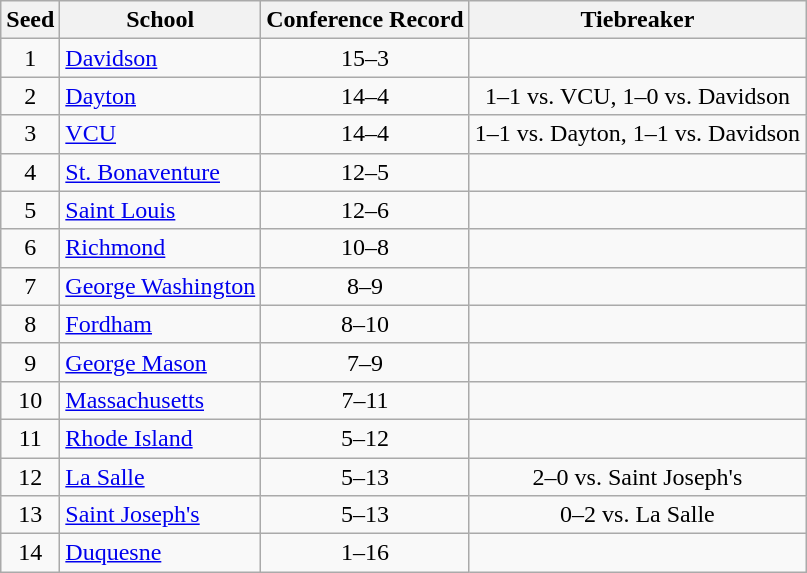<table class="wikitable" style="text-align:center">
<tr>
<th>Seed</th>
<th>School</th>
<th>Conference Record</th>
<th>Tiebreaker</th>
</tr>
<tr>
<td>1</td>
<td align="left"><a href='#'>Davidson</a></td>
<td>15–3</td>
<td></td>
</tr>
<tr>
<td>2</td>
<td align="left"><a href='#'>Dayton</a></td>
<td>14–4</td>
<td>1–1 vs. VCU, 1–0 vs. Davidson</td>
</tr>
<tr>
<td>3</td>
<td align="left"><a href='#'>VCU</a></td>
<td>14–4</td>
<td>1–1 vs. Dayton, 1–1 vs. Davidson</td>
</tr>
<tr>
<td>4</td>
<td align="left"><a href='#'>St. Bonaventure</a></td>
<td>12–5</td>
<td></td>
</tr>
<tr>
<td>5</td>
<td align="left"><a href='#'>Saint Louis</a></td>
<td>12–6</td>
<td></td>
</tr>
<tr>
<td>6</td>
<td align="left"><a href='#'>Richmond</a></td>
<td>10–8</td>
<td></td>
</tr>
<tr>
<td>7</td>
<td align="left"><a href='#'>George Washington</a></td>
<td>8–9</td>
<td></td>
</tr>
<tr>
<td>8</td>
<td align="left"><a href='#'>Fordham</a></td>
<td>8–10</td>
<td></td>
</tr>
<tr>
<td>9</td>
<td align="left"><a href='#'>George Mason</a></td>
<td>7–9</td>
<td></td>
</tr>
<tr>
<td>10</td>
<td align="left"><a href='#'>Massachusetts</a></td>
<td>7–11</td>
<td></td>
</tr>
<tr>
<td>11</td>
<td align="left"><a href='#'>Rhode Island</a></td>
<td>5–12</td>
<td></td>
</tr>
<tr>
<td>12</td>
<td align="left"><a href='#'>La Salle</a></td>
<td>5–13</td>
<td>2–0 vs. Saint Joseph's</td>
</tr>
<tr>
<td>13</td>
<td align="left"><a href='#'>Saint Joseph's</a></td>
<td>5–13</td>
<td>0–2 vs. La Salle</td>
</tr>
<tr>
<td>14</td>
<td align="left"><a href='#'>Duquesne</a></td>
<td>1–16</td>
<td></td>
</tr>
</table>
